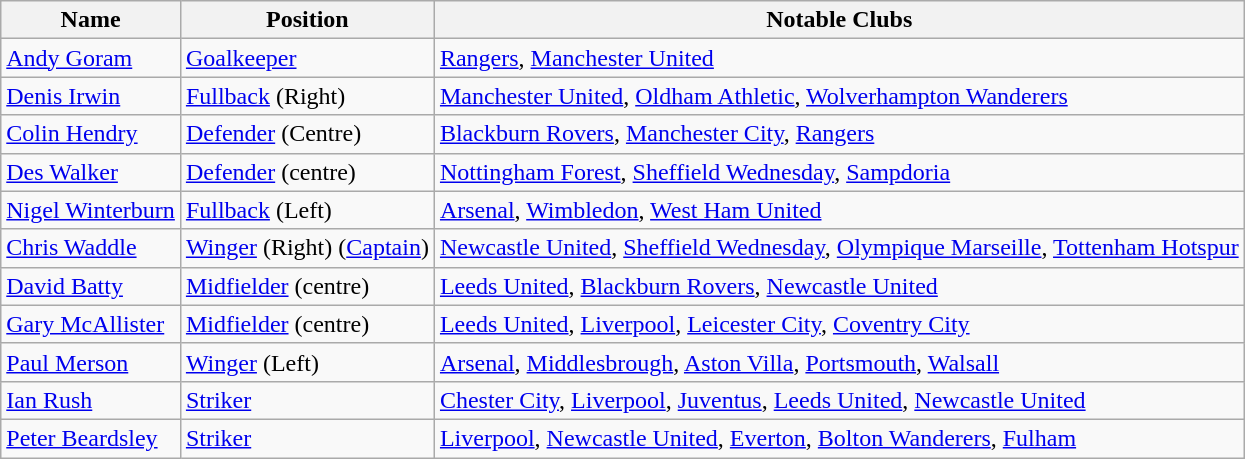<table class="wikitable">
<tr>
<th>Name</th>
<th>Position</th>
<th>Notable Clubs</th>
</tr>
<tr>
<td><a href='#'>Andy Goram</a></td>
<td><a href='#'>Goalkeeper</a></td>
<td><a href='#'>Rangers</a>, <a href='#'>Manchester United</a></td>
</tr>
<tr>
<td><a href='#'>Denis Irwin</a></td>
<td><a href='#'>Fullback</a> (Right)</td>
<td><a href='#'>Manchester United</a>, <a href='#'>Oldham Athletic</a>, <a href='#'>Wolverhampton Wanderers</a></td>
</tr>
<tr>
<td><a href='#'>Colin Hendry</a></td>
<td><a href='#'>Defender</a> (Centre)</td>
<td><a href='#'>Blackburn Rovers</a>, <a href='#'>Manchester City</a>, <a href='#'>Rangers</a></td>
</tr>
<tr>
<td><a href='#'>Des Walker</a></td>
<td><a href='#'>Defender</a> (centre)</td>
<td><a href='#'>Nottingham Forest</a>, <a href='#'>Sheffield Wednesday</a>, <a href='#'>Sampdoria</a></td>
</tr>
<tr>
<td><a href='#'>Nigel Winterburn</a></td>
<td><a href='#'>Fullback</a> (Left)</td>
<td><a href='#'>Arsenal</a>, <a href='#'>Wimbledon</a>, <a href='#'>West Ham United</a></td>
</tr>
<tr>
<td><a href='#'>Chris Waddle</a></td>
<td><a href='#'>Winger</a> (Right) (<a href='#'>Captain</a>)</td>
<td><a href='#'>Newcastle United</a>, <a href='#'>Sheffield Wednesday</a>, <a href='#'>Olympique Marseille</a>, <a href='#'>Tottenham Hotspur</a></td>
</tr>
<tr>
<td><a href='#'>David Batty</a></td>
<td><a href='#'>Midfielder</a> (centre)</td>
<td><a href='#'>Leeds United</a>, <a href='#'>Blackburn Rovers</a>, <a href='#'>Newcastle United</a></td>
</tr>
<tr>
<td><a href='#'>Gary McAllister</a></td>
<td><a href='#'>Midfielder</a> (centre)</td>
<td><a href='#'>Leeds United</a>, <a href='#'>Liverpool</a>, <a href='#'>Leicester City</a>, <a href='#'>Coventry City</a></td>
</tr>
<tr>
<td><a href='#'>Paul Merson</a></td>
<td><a href='#'>Winger</a> (Left)</td>
<td><a href='#'>Arsenal</a>, <a href='#'>Middlesbrough</a>, <a href='#'>Aston Villa</a>, <a href='#'>Portsmouth</a>, <a href='#'>Walsall</a></td>
</tr>
<tr>
<td><a href='#'>Ian Rush</a></td>
<td><a href='#'>Striker</a></td>
<td><a href='#'>Chester City</a>, <a href='#'>Liverpool</a>, <a href='#'>Juventus</a>, <a href='#'>Leeds United</a>, <a href='#'>Newcastle United</a></td>
</tr>
<tr>
<td><a href='#'>Peter Beardsley</a></td>
<td><a href='#'>Striker</a></td>
<td><a href='#'>Liverpool</a>, <a href='#'>Newcastle United</a>, <a href='#'>Everton</a>, <a href='#'>Bolton Wanderers</a>, <a href='#'>Fulham</a></td>
</tr>
</table>
